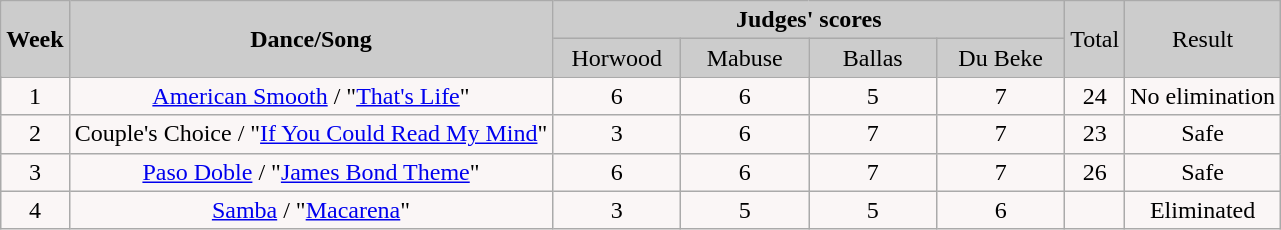<table | class="wikitable collapsible collapsed">
<tr style="text-align: center; background:#ccc;">
<td rowspan="2"><strong>Week </strong></td>
<td rowspan="2"><strong>Dance/Song</strong></td>
<td colspan="4"><strong>Judges' scores</strong></td>
<td rowspan="2">Total</td>
<td rowspan="2">Result</td>
</tr>
<tr style="text-align: center; background:#ccc;">
<td style="width:10%; ">Horwood</td>
<td style="width:10%; ">Mabuse</td>
<td style="width:10%; ">Ballas</td>
<td style="width:10%; ">Du Beke</td>
</tr>
<tr style="text-align: center; background:#faf6f6;">
<td>1</td>
<td><a href='#'>American Smooth</a> / "<a href='#'>That's Life</a>"</td>
<td>6</td>
<td>6</td>
<td>5</td>
<td>7</td>
<td>24</td>
<td>No elimination</td>
</tr>
<tr style="text-align: center; background:#faf6f6;">
<td>2</td>
<td>Couple's Choice / "<a href='#'>If You Could Read My Mind</a>"</td>
<td>3</td>
<td>6</td>
<td>7</td>
<td>7</td>
<td>23</td>
<td>Safe</td>
</tr>
<tr style="text-align: center; background:#faf6f6;">
<td>3</td>
<td><a href='#'>Paso Doble</a> / "<a href='#'>James Bond Theme</a>"</td>
<td>6</td>
<td>6</td>
<td>7</td>
<td>7</td>
<td>26</td>
<td>Safe</td>
</tr>
<tr style="text-align: center; background:#faf6f6;">
<td>4</td>
<td><a href='#'>Samba</a> / "<a href='#'>Macarena</a>"</td>
<td>3</td>
<td>5</td>
<td>5</td>
<td>6</td>
<td></td>
<td>Eliminated</td>
</tr>
</table>
